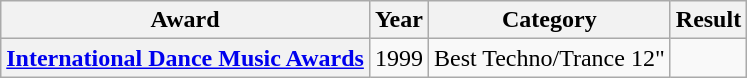<table class="wikitable plainrowheaders" style="text-align:center;">
<tr>
<th>Award</th>
<th>Year</th>
<th>Category</th>
<th>Result</th>
</tr>
<tr>
<th scope="row"><a href='#'>International Dance Music Awards</a></th>
<td>1999</td>
<td>Best Techno/Trance 12"</td>
<td></td>
</tr>
</table>
